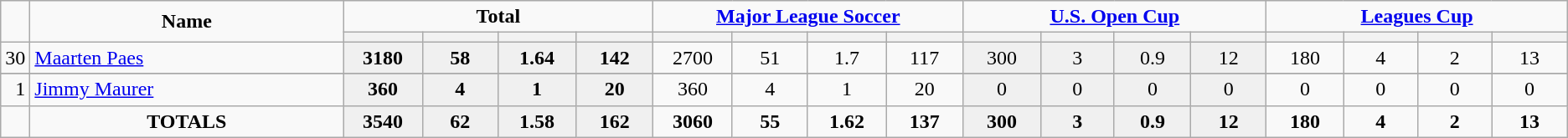<table class="wikitable" style="text-align:center;">
<tr>
<td rowspan="2"  style="width:1%; text-align:center;"><strong></strong></td>
<td rowspan="2"  style="width:20%; text-align:center;"><strong>Name</strong></td>
<td colspan="4" style="text-align:center;"><strong>Total</strong></td>
<td colspan="4" style="text-align:center;"><strong><a href='#'>Major League Soccer</a></strong></td>
<td colspan="4" style="text-align:center;"><strong><a href='#'>U.S. Open Cup</a></strong></td>
<td colspan="4" style="text-align:center;"><strong><a href='#'>Leagues Cup</a></strong></td>
</tr>
<tr>
<th width=60></th>
<th width=60></th>
<th width=60></th>
<th width=60></th>
<th width=60></th>
<th width=60></th>
<th width=60></th>
<th width=60></th>
<th width=60></th>
<th width=60></th>
<th width=60></th>
<th width=60></th>
<th width=60></th>
<th width=60></th>
<th width=60></th>
<th width=60></th>
</tr>
<tr>
<td style="text-align: right;">30</td>
<td style="text-align: left;"> <a href='#'>Maarten Paes</a></td>
<td style="background: #F0F0F0;"><strong>3180</strong></td>
<td style="background: #F0F0F0;"><strong>58</strong></td>
<td style="background: #F0F0F0;"><strong>1.64</strong></td>
<td style="background: #F0F0F0;"><strong>142</strong></td>
<td>2700</td>
<td>51</td>
<td>1.7</td>
<td>117</td>
<td style="background: #F0F0F0;">300</td>
<td style="background: #F0F0F0;">3</td>
<td style="background: #F0F0F0;">0.9</td>
<td style="background: #F0F0F0;">12</td>
<td>180</td>
<td>4</td>
<td>2</td>
<td>13</td>
</tr>
<tr>
</tr>
<tr>
<td style="text-align: right;">1</td>
<td style="text-align: left;"> <a href='#'>Jimmy Maurer</a></td>
<td style="background: #F0F0F0;"><strong>360</strong></td>
<td style="background: #F0F0F0;"><strong>4</strong></td>
<td style="background: #F0F0F0;"><strong>1</strong></td>
<td style="background: #F0F0F0;"><strong>20</strong></td>
<td>360</td>
<td>4</td>
<td>1</td>
<td>20</td>
<td style="background: #F0F0F0;">0</td>
<td style="background: #F0F0F0;">0</td>
<td style="background: #F0F0F0;">0</td>
<td style="background: #F0F0F0;">0</td>
<td>0</td>
<td>0</td>
<td>0</td>
<td>0</td>
</tr>
<tr>
<td></td>
<td><strong>TOTALS</strong></td>
<td style="background: #F0F0F0;"><strong>3540</strong></td>
<td style="background: #F0F0F0;"><strong>62</strong></td>
<td style="background: #F0F0F0;"><strong>1.58</strong></td>
<td style="background: #F0F0F0;"><strong>162</strong></td>
<td><strong>3060</strong></td>
<td><strong>55</strong></td>
<td><strong>1.62</strong></td>
<td><strong>137</strong></td>
<td style="background: #F0F0F0;"><strong>300</strong></td>
<td style="background: #F0F0F0;"><strong>3</strong></td>
<td style="background: #F0F0F0;"><strong>0.9</strong></td>
<td style="background: #F0F0F0;"><strong>12</strong></td>
<td><strong>180</strong></td>
<td><strong>4</strong></td>
<td><strong>2</strong></td>
<td><strong>13</strong></td>
</tr>
</table>
